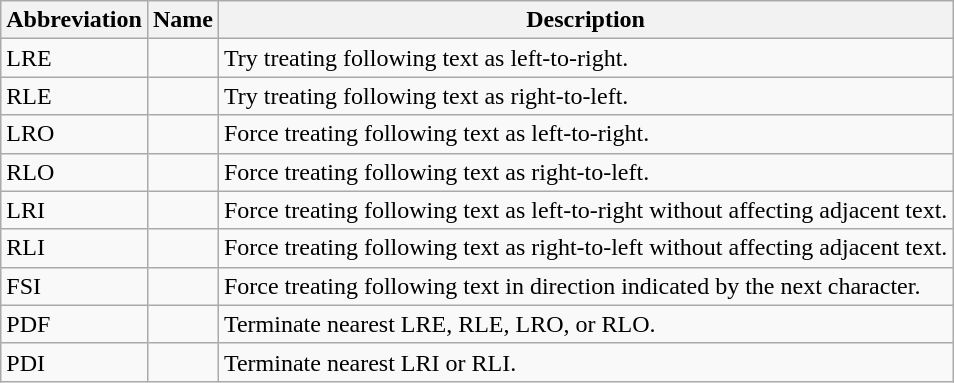<table class="wikitable mw-collapsible">
<tr>
<th>Abbreviation</th>
<th>Name</th>
<th>Description</th>
</tr>
<tr>
<td>LRE</td>
<td></td>
<td>Try treating following text as left-to-right.</td>
</tr>
<tr>
<td>RLE</td>
<td></td>
<td>Try treating following text as right-to-left.</td>
</tr>
<tr>
<td>LRO</td>
<td></td>
<td>Force treating following text as left-to-right.</td>
</tr>
<tr>
<td>RLO</td>
<td></td>
<td>Force treating following text as right-to-left.</td>
</tr>
<tr>
<td>LRI</td>
<td></td>
<td>Force treating following text as left-to-right without affecting adjacent text.</td>
</tr>
<tr>
<td>RLI</td>
<td></td>
<td>Force treating following text as right-to-left without affecting adjacent text.</td>
</tr>
<tr>
<td>FSI</td>
<td></td>
<td>Force treating following text in direction indicated by the next character.</td>
</tr>
<tr>
<td>PDF</td>
<td></td>
<td>Terminate nearest LRE, RLE, LRO, or RLO.</td>
</tr>
<tr>
<td>PDI</td>
<td></td>
<td>Terminate nearest LRI or RLI.</td>
</tr>
</table>
